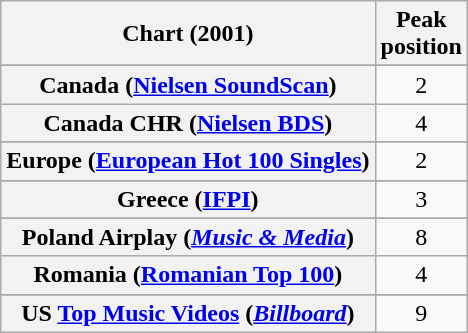<table class="wikitable sortable plainrowheaders" style="text-align:center">
<tr>
<th scope="col">Chart (2001)</th>
<th scope="col">Peak<br>position</th>
</tr>
<tr>
</tr>
<tr>
</tr>
<tr>
</tr>
<tr>
</tr>
<tr>
</tr>
<tr>
<th scope="row">Canada (<a href='#'>Nielsen SoundScan</a>)</th>
<td>2</td>
</tr>
<tr>
<th scope="row">Canada CHR (<a href='#'>Nielsen BDS</a>)</th>
<td>4</td>
</tr>
<tr>
</tr>
<tr>
<th scope="row">Europe (<a href='#'>European Hot 100 Singles</a>)</th>
<td>2</td>
</tr>
<tr>
</tr>
<tr>
</tr>
<tr>
</tr>
<tr>
<th scope="row">Greece (<a href='#'>IFPI</a>)</th>
<td>3</td>
</tr>
<tr>
</tr>
<tr>
</tr>
<tr>
</tr>
<tr>
</tr>
<tr>
</tr>
<tr>
</tr>
<tr>
<th scope="row">Poland Airplay (<em><a href='#'>Music & Media</a></em>)</th>
<td>8</td>
</tr>
<tr>
<th scope="row">Romania (<a href='#'>Romanian Top 100</a>)</th>
<td>4</td>
</tr>
<tr>
</tr>
<tr>
</tr>
<tr>
</tr>
<tr>
</tr>
<tr>
</tr>
<tr>
</tr>
<tr>
</tr>
<tr>
</tr>
<tr>
</tr>
<tr>
</tr>
<tr>
</tr>
<tr>
</tr>
<tr>
<th scope="row">US <a href='#'>Top Music Videos</a> (<em><a href='#'>Billboard</a></em>)</th>
<td>9</td>
</tr>
</table>
